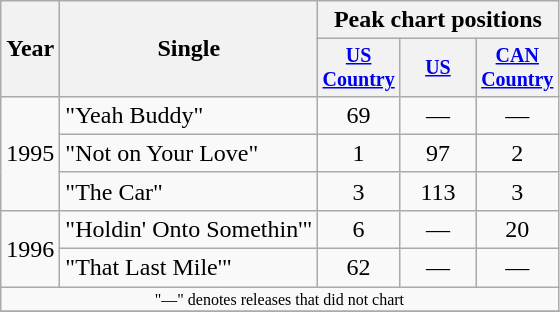<table class="wikitable" style="text-align:center;">
<tr>
<th rowspan="2">Year</th>
<th rowspan="2">Single</th>
<th colspan="3">Peak chart positions</th>
</tr>
<tr style="font-size:smaller;">
<th style="width:45px;"><a href='#'>US Country</a></th>
<th style="width:45px;"><a href='#'>US</a></th>
<th style="width:45px;"><a href='#'>CAN Country</a></th>
</tr>
<tr>
<td rowspan="3">1995</td>
<td style="text-align:left;">"Yeah Buddy"</td>
<td>69</td>
<td>—</td>
<td>—</td>
</tr>
<tr>
<td style="text-align:left;">"Not on Your Love"</td>
<td>1</td>
<td>97</td>
<td>2</td>
</tr>
<tr>
<td style="text-align:left;">"The Car"</td>
<td>3</td>
<td>113</td>
<td>3</td>
</tr>
<tr>
<td rowspan="2">1996</td>
<td style="text-align:left;">"Holdin' Onto Somethin'"</td>
<td>6</td>
<td>—</td>
<td>20</td>
</tr>
<tr>
<td style="text-align:left;">"That Last Mile'"</td>
<td>62</td>
<td>—</td>
<td>—</td>
</tr>
<tr>
<td colspan="6" style="font-size:8pt">"—" denotes releases that did not chart</td>
</tr>
<tr>
</tr>
</table>
